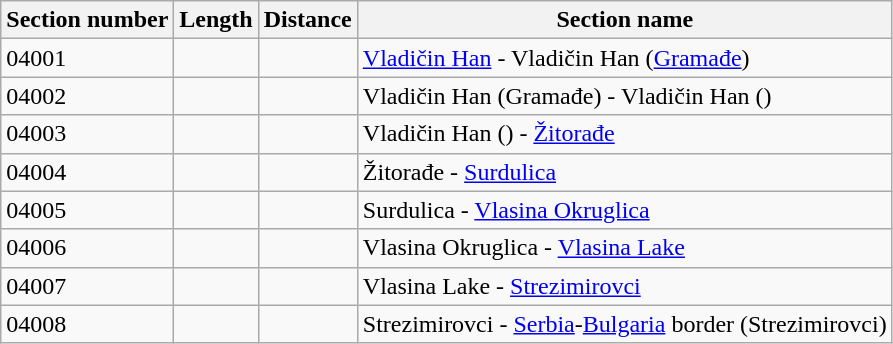<table class="wikitable">
<tr>
<th>Section number</th>
<th>Length</th>
<th>Distance</th>
<th>Section name</th>
</tr>
<tr>
<td>04001</td>
<td></td>
<td></td>
<td><a href='#'>Vladičin Han</a> - Vladičin Han (<a href='#'>Gramađe</a>)</td>
</tr>
<tr>
<td>04002</td>
<td></td>
<td></td>
<td>Vladičin Han (Gramađe) -  Vladičin Han ()</td>
</tr>
<tr>
<td>04003</td>
<td></td>
<td></td>
<td>Vladičin Han () - <a href='#'>Žitorađe</a></td>
</tr>
<tr>
<td>04004</td>
<td></td>
<td></td>
<td>Žitorađe - <a href='#'>Surdulica</a></td>
</tr>
<tr>
<td>04005</td>
<td></td>
<td></td>
<td>Surdulica - <a href='#'>Vlasina Okruglica</a></td>
</tr>
<tr>
<td>04006</td>
<td></td>
<td></td>
<td>Vlasina Okruglica - <a href='#'>Vlasina Lake</a></td>
</tr>
<tr>
<td>04007</td>
<td></td>
<td></td>
<td>Vlasina Lake - <a href='#'>Strezimirovci</a></td>
</tr>
<tr>
<td>04008</td>
<td></td>
<td></td>
<td>Strezimirovci - <a href='#'>Serbia</a>-<a href='#'>Bulgaria</a> border (Strezimirovci)</td>
</tr>
</table>
